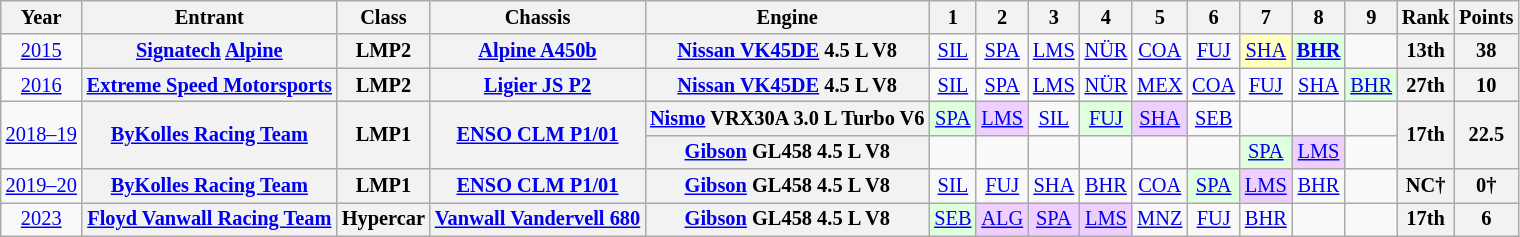<table class="wikitable" style="text-align:center; font-size:85%">
<tr>
<th>Year</th>
<th>Entrant</th>
<th>Class</th>
<th>Chassis</th>
<th>Engine</th>
<th>1</th>
<th>2</th>
<th>3</th>
<th>4</th>
<th>5</th>
<th>6</th>
<th>7</th>
<th>8</th>
<th>9</th>
<th>Rank</th>
<th>Points</th>
</tr>
<tr>
<td><a href='#'>2015</a></td>
<th nowrap><a href='#'>Signatech</a> <a href='#'>Alpine</a></th>
<th>LMP2</th>
<th nowrap><a href='#'>Alpine A450b</a></th>
<th nowrap><a href='#'>Nissan VK45DE</a> 4.5 L V8</th>
<td><a href='#'>SIL</a></td>
<td><a href='#'>SPA</a></td>
<td><a href='#'>LMS</a></td>
<td><a href='#'>NÜR</a></td>
<td><a href='#'>COA</a></td>
<td><a href='#'>FUJ</a></td>
<td style="background:#FFFFBF;"><a href='#'>SHA</a><br></td>
<td style="background:#DFFFDF;"><strong><a href='#'>BHR</a></strong><br></td>
<td></td>
<th>13th</th>
<th>38</th>
</tr>
<tr>
<td><a href='#'>2016</a></td>
<th nowrap><a href='#'>Extreme Speed Motorsports</a></th>
<th>LMP2</th>
<th nowrap><a href='#'>Ligier JS P2</a></th>
<th nowrap><a href='#'>Nissan VK45DE</a> 4.5 L V8</th>
<td><a href='#'>SIL</a></td>
<td><a href='#'>SPA</a></td>
<td><a href='#'>LMS</a></td>
<td><a href='#'>NÜR</a></td>
<td><a href='#'>MEX</a></td>
<td><a href='#'>COA</a></td>
<td><a href='#'>FUJ</a></td>
<td><a href='#'>SHA</a></td>
<td style="background:#DFFFDF;"><a href='#'>BHR</a><br></td>
<th>27th</th>
<th>10</th>
</tr>
<tr>
<td rowspan=2 nowrap><a href='#'>2018–19</a></td>
<th rowspan=2 nowrap><a href='#'>ByKolles Racing Team</a></th>
<th rowspan=2>LMP1</th>
<th rowspan=2 nowrap><a href='#'>ENSO CLM P1/01</a></th>
<th nowrap><a href='#'>Nismo</a> VRX30A 3.0 L Turbo V6</th>
<td style="background:#DFFFDF;"><a href='#'>SPA</a><br></td>
<td style="background:#EFCFFF;"><a href='#'>LMS</a><br></td>
<td><a href='#'>SIL</a></td>
<td style="background:#DFFFDF;"><a href='#'>FUJ</a><br></td>
<td style="background:#EFCFFF;"><a href='#'>SHA</a><br></td>
<td><a href='#'>SEB</a></td>
<td></td>
<td></td>
<td></td>
<th rowspan=2>17th</th>
<th rowspan=2>22.5</th>
</tr>
<tr>
<th nowrap><a href='#'>Gibson</a> GL458 4.5 L V8</th>
<td></td>
<td></td>
<td></td>
<td></td>
<td></td>
<td></td>
<td style="background:#DFFFDF;"><a href='#'>SPA</a><br></td>
<td style="background:#EFCFFF;"><a href='#'>LMS</a><br></td>
<td></td>
</tr>
<tr>
<td nowrap><a href='#'>2019–20</a></td>
<th nowrap><a href='#'>ByKolles Racing Team</a></th>
<th>LMP1</th>
<th nowrap><a href='#'>ENSO CLM P1/01</a></th>
<th nowrap><a href='#'>Gibson</a> GL458 4.5 L V8</th>
<td><a href='#'>SIL</a></td>
<td><a href='#'>FUJ</a></td>
<td><a href='#'>SHA</a></td>
<td><a href='#'>BHR</a></td>
<td><a href='#'>COA</a></td>
<td style="background:#DFFFDF;"><a href='#'>SPA</a><br></td>
<td style="background:#EFCFFF;"><a href='#'>LMS</a><br></td>
<td><a href='#'>BHR</a></td>
<td></td>
<th>NC†</th>
<th>0†</th>
</tr>
<tr>
<td><a href='#'>2023</a></td>
<th nowrap><a href='#'>Floyd Vanwall Racing Team</a></th>
<th>Hypercar</th>
<th nowrap><a href='#'>Vanwall Vandervell 680</a></th>
<th nowrap><a href='#'>Gibson</a> GL458 4.5 L V8</th>
<td style="background:#DFFFDF;"><a href='#'>SEB</a><br></td>
<td style="background:#EFCFFF;"><a href='#'>ALG</a><br></td>
<td style="background:#EFCFFF;"><a href='#'>SPA</a><br></td>
<td style="background:#EFCFFF;"><a href='#'>LMS</a><br></td>
<td><a href='#'>MNZ</a></td>
<td><a href='#'>FUJ</a></td>
<td><a href='#'>BHR</a></td>
<td></td>
<td></td>
<th>17th</th>
<th>6</th>
</tr>
</table>
